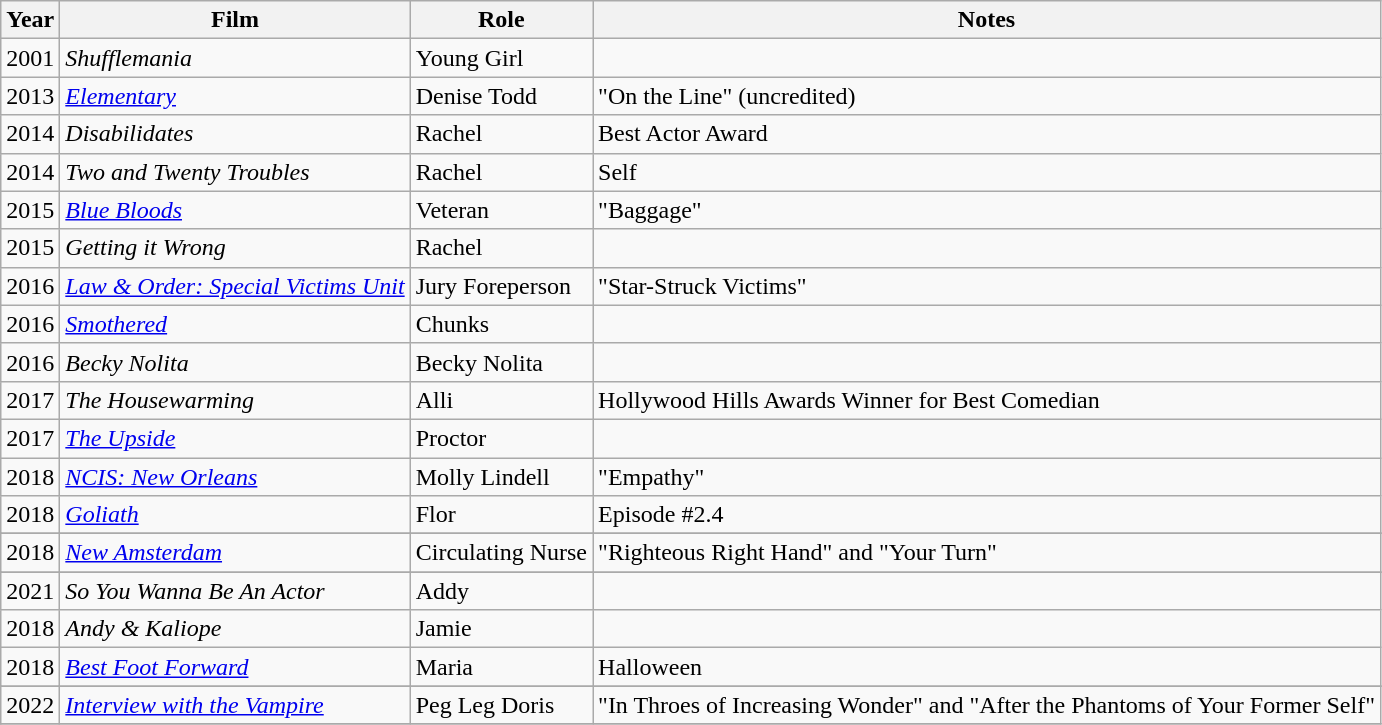<table class="wikitable">
<tr>
<th>Year</th>
<th>Film</th>
<th>Role</th>
<th>Notes</th>
</tr>
<tr>
<td>2001</td>
<td><em>Shufflemania</em></td>
<td>Young Girl</td>
<td></td>
</tr>
<tr>
<td>2013</td>
<td><em><a href='#'>Elementary</a></em></td>
<td>Denise Todd</td>
<td>"On the Line" (uncredited)</td>
</tr>
<tr>
<td>2014</td>
<td><em>Disabilidates</em></td>
<td>Rachel</td>
<td>Best Actor Award</td>
</tr>
<tr>
<td>2014</td>
<td><em>Two and Twenty Troubles</em></td>
<td>Rachel</td>
<td>Self</td>
</tr>
<tr>
<td>2015</td>
<td><em><a href='#'>Blue Bloods</a></em></td>
<td>Veteran</td>
<td>"Baggage"</td>
</tr>
<tr>
<td>2015</td>
<td><em>Getting it Wrong</em></td>
<td>Rachel</td>
<td></td>
</tr>
<tr>
<td>2016</td>
<td><em><a href='#'>Law & Order: Special Victims Unit</a></em></td>
<td>Jury Foreperson</td>
<td>"Star-Struck Victims"</td>
</tr>
<tr>
<td>2016</td>
<td><em><a href='#'>Smothered</a></em></td>
<td>Chunks</td>
<td></td>
</tr>
<tr>
<td>2016</td>
<td><em>Becky Nolita</em></td>
<td>Becky Nolita</td>
<td></td>
</tr>
<tr>
<td>2017</td>
<td><em>The Housewarming</em></td>
<td>Alli</td>
<td>Hollywood Hills Awards Winner for Best Comedian</td>
</tr>
<tr>
<td>2017</td>
<td><em><a href='#'>The Upside</a></em></td>
<td>Proctor</td>
<td></td>
</tr>
<tr>
<td>2018</td>
<td><em><a href='#'>NCIS: New Orleans</a></em></td>
<td>Molly Lindell</td>
<td>"Empathy"</td>
</tr>
<tr>
<td>2018</td>
<td><em><a href='#'>Goliath</a></em></td>
<td>Flor</td>
<td>Episode #2.4</td>
</tr>
<tr>
</tr>
<tr>
<td>2018</td>
<td><em><a href='#'>New Amsterdam</a></em></td>
<td>Circulating Nurse</td>
<td>"Righteous Right Hand" and "Your Turn"</td>
</tr>
<tr>
</tr>
<tr>
<td>2021</td>
<td><em>So You Wanna Be An Actor</em></td>
<td>Addy</td>
<td></td>
</tr>
<tr>
<td>2018</td>
<td><em>Andy & Kaliope</em></td>
<td>Jamie</td>
<td></td>
</tr>
<tr>
<td>2018</td>
<td><em><a href='#'>Best Foot Forward</a></em></td>
<td>Maria</td>
<td>Halloween</td>
</tr>
<tr>
</tr>
<tr>
<td>2022</td>
<td><em><a href='#'>Interview with the Vampire</a></em></td>
<td>Peg Leg Doris</td>
<td>"In Throes of Increasing Wonder" and "After the Phantoms of Your Former Self"</td>
</tr>
<tr>
</tr>
</table>
